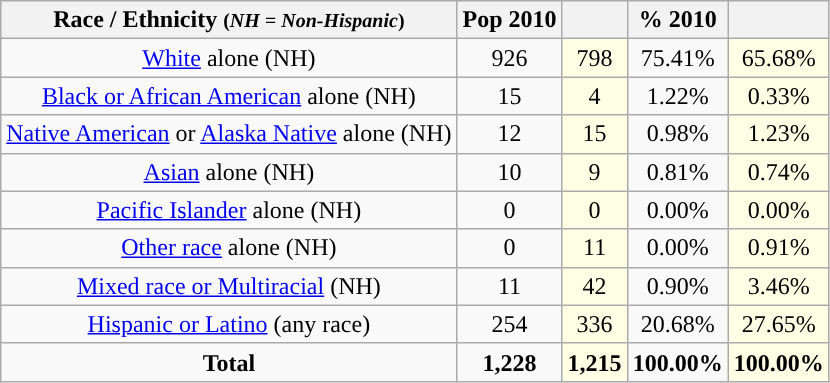<table class="wikitable" style="text-align:center;">
<tr>
<th>Race / Ethnicity <small>(<em>NH = Non-Hispanic</em>)</small></th>
<th>Pop 2010</th>
<th></th>
<th>% 2010</th>
<th></th>
</tr>
<tr>
<td><a href='#'>White</a> alone (NH)</td>
<td>926</td>
<td style='background: #ffffe6;'>798</td>
<td>75.41%</td>
<td style='background: #ffffe6;'>65.68%</td>
</tr>
<tr>
<td><a href='#'>Black or African American</a> alone (NH)</td>
<td>15</td>
<td style='background: #ffffe6;'>4</td>
<td>1.22%</td>
<td style='background: #ffffe6;'>0.33%</td>
</tr>
<tr>
<td><a href='#'>Native American</a> or <a href='#'>Alaska Native</a> alone (NH)</td>
<td>12</td>
<td style='background: #ffffe6;'>15</td>
<td>0.98%</td>
<td style='background: #ffffe6;'>1.23%</td>
</tr>
<tr>
<td><a href='#'>Asian</a> alone (NH)</td>
<td>10</td>
<td style='background: #ffffe6;'>9</td>
<td>0.81%</td>
<td style='background: #ffffe6;'>0.74%</td>
</tr>
<tr>
<td><a href='#'>Pacific Islander</a> alone (NH)</td>
<td>0</td>
<td style='background: #ffffe6;'>0</td>
<td>0.00%</td>
<td style='background: #ffffe6;'>0.00%</td>
</tr>
<tr>
<td><a href='#'>Other race</a> alone (NH)</td>
<td>0</td>
<td style='background: #ffffe6;'>11</td>
<td>0.00%</td>
<td style='background: #ffffe6;'>0.91%</td>
</tr>
<tr>
<td><a href='#'>Mixed race or Multiracial</a> (NH)</td>
<td>11</td>
<td style='background: #ffffe6;'>42</td>
<td>0.90%</td>
<td style='background: #ffffe6;'>3.46%</td>
</tr>
<tr>
<td><a href='#'>Hispanic or Latino</a> (any race)</td>
<td>254</td>
<td style='background: #ffffe6;'>336</td>
<td>20.68%</td>
<td style='background: #ffffe6;'>27.65%</td>
</tr>
<tr>
<td><strong>Total</strong></td>
<td><strong>1,228</strong></td>
<td style='background: #ffffe6;'><strong>1,215</strong></td>
<td><strong>100.00%</strong></td>
<td style='background: #ffffe6;'><strong>100.00%</strong></td>
</tr>
</table>
